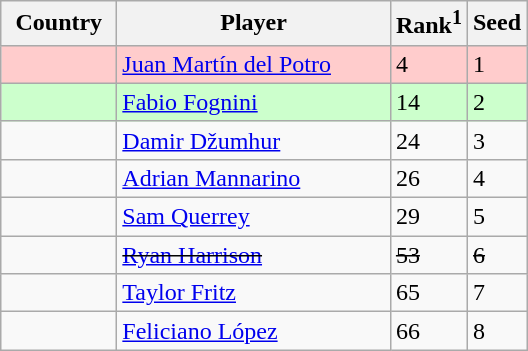<table class="sortable wikitable">
<tr>
<th width="70">Country</th>
<th width="175">Player</th>
<th>Rank<sup>1</sup></th>
<th>Seed</th>
</tr>
<tr style="background:#fcc;">
<td></td>
<td><a href='#'>Juan Martín del Potro</a></td>
<td>4</td>
<td>1</td>
</tr>
<tr style="background:#cfc;">
<td></td>
<td><a href='#'>Fabio Fognini</a></td>
<td>14</td>
<td>2</td>
</tr>
<tr>
<td></td>
<td><a href='#'>Damir Džumhur</a></td>
<td>24</td>
<td>3</td>
</tr>
<tr>
<td></td>
<td><a href='#'>Adrian Mannarino</a></td>
<td>26</td>
<td>4</td>
</tr>
<tr>
<td></td>
<td><a href='#'>Sam Querrey</a></td>
<td>29</td>
<td>5</td>
</tr>
<tr>
<td></td>
<td><s><a href='#'>Ryan Harrison</a></s></td>
<td><s>53</s></td>
<td><s>6</s></td>
</tr>
<tr>
<td></td>
<td><a href='#'>Taylor Fritz</a></td>
<td>65</td>
<td>7</td>
</tr>
<tr>
<td></td>
<td><a href='#'>Feliciano López</a></td>
<td>66</td>
<td>8</td>
</tr>
</table>
